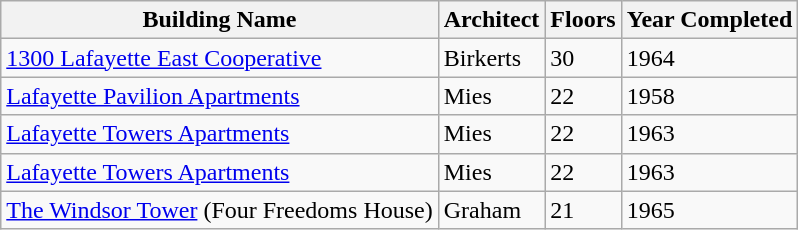<table class="wikitable">
<tr>
<th>Building Name</th>
<th>Architect</th>
<th>Floors</th>
<th>Year Completed</th>
</tr>
<tr>
<td><a href='#'>1300 Lafayette East Cooperative</a></td>
<td>Birkerts</td>
<td>30</td>
<td>1964</td>
</tr>
<tr>
<td><a href='#'>Lafayette Pavilion Apartments</a></td>
<td>Mies</td>
<td>22</td>
<td>1958</td>
</tr>
<tr>
<td><a href='#'>Lafayette Towers Apartments</a></td>
<td>Mies</td>
<td>22</td>
<td>1963</td>
</tr>
<tr>
<td><a href='#'>Lafayette Towers Apartments</a></td>
<td>Mies</td>
<td>22</td>
<td>1963</td>
</tr>
<tr>
<td><a href='#'>The Windsor Tower</a> (Four Freedoms House)</td>
<td>Graham</td>
<td>21</td>
<td>1965</td>
</tr>
</table>
